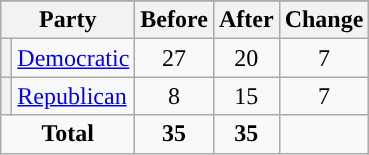<table class="wikitable" style="text-align:center;">
<tr>
</tr>
<tr>
<th colspan=2>Party</th>
<th>Before</th>
<th>After</th>
<th>Change</th>
</tr>
<tr>
<th style="background-color:"></th>
<td style="text-align:left;"><a href='#'>Democratic</a></td>
<td>27</td>
<td>20</td>
<td> 7</td>
</tr>
<tr>
<th style="background-color:"></th>
<td style="text-align:left;"><a href='#'>Republican</a></td>
<td>8</td>
<td>15</td>
<td> 7</td>
</tr>
<tr>
<td colspan=2><strong>Total</strong></td>
<td><strong>35</strong></td>
<td><strong>35</strong></td>
<td></td>
</tr>
</table>
